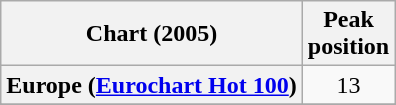<table class="wikitable sortable plainrowheaders" style="text-align:center">
<tr>
<th>Chart (2005)</th>
<th>Peak<br>position</th>
</tr>
<tr>
<th scope="row">Europe (<a href='#'>Eurochart Hot 100</a>)</th>
<td>13</td>
</tr>
<tr>
</tr>
<tr>
</tr>
<tr>
</tr>
</table>
